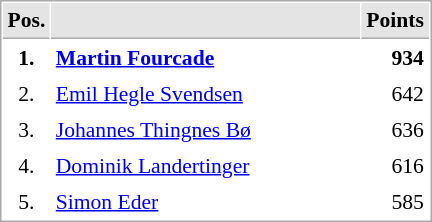<table cellspacing="1" cellpadding="3" style="border:1px solid #AAAAAA;font-size:90%">
<tr bgcolor="#E4E4E4">
<th style="border-bottom:1px solid #AAAAAA" width=10>Pos.</th>
<th style="border-bottom:1px solid #AAAAAA" width=200></th>
<th style="border-bottom:1px solid #AAAAAA" width=20>Points</th>
</tr>
<tr>
<td align="center"><strong>1.</strong></td>
<td> <strong><a href='#'>Martin Fourcade</a></strong></td>
<td align="right"><strong>934</strong></td>
</tr>
<tr>
<td align="center">2.</td>
<td> <a href='#'>Emil Hegle Svendsen</a></td>
<td align="right">642</td>
</tr>
<tr>
<td align="center">3.</td>
<td> <a href='#'>Johannes Thingnes Bø</a></td>
<td align="right">636</td>
</tr>
<tr>
<td align="center">4.</td>
<td> <a href='#'>Dominik Landertinger</a></td>
<td align="right">616</td>
</tr>
<tr>
<td align="center">5.</td>
<td> <a href='#'>Simon Eder</a></td>
<td align="right">585</td>
</tr>
</table>
